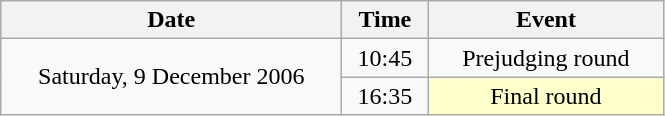<table class = "wikitable" style="text-align:center;">
<tr>
<th width=220>Date</th>
<th width=50>Time</th>
<th width=150>Event</th>
</tr>
<tr>
<td rowspan=2>Saturday, 9 December 2006</td>
<td>10:45</td>
<td>Prejudging round</td>
</tr>
<tr>
<td>16:35</td>
<td bgcolor=ffffcc>Final round</td>
</tr>
</table>
